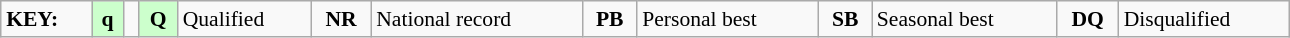<table class="wikitable" style="margin:0.5em auto; font-size:90%;position:relative;" width=68%>
<tr>
<td><strong>KEY:</strong></td>
<td bgcolor=ccffcc align=center><strong>q</strong></td>
<td></td>
<td bgcolor=ccffcc align=center><strong>Q</strong></td>
<td>Qualified</td>
<td align=center><strong>NR</strong></td>
<td>National record</td>
<td align=center><strong>PB</strong></td>
<td>Personal best</td>
<td align=center><strong>SB</strong></td>
<td>Seasonal best</td>
<td align=center><strong>DQ</strong></td>
<td>Disqualified</td>
</tr>
</table>
